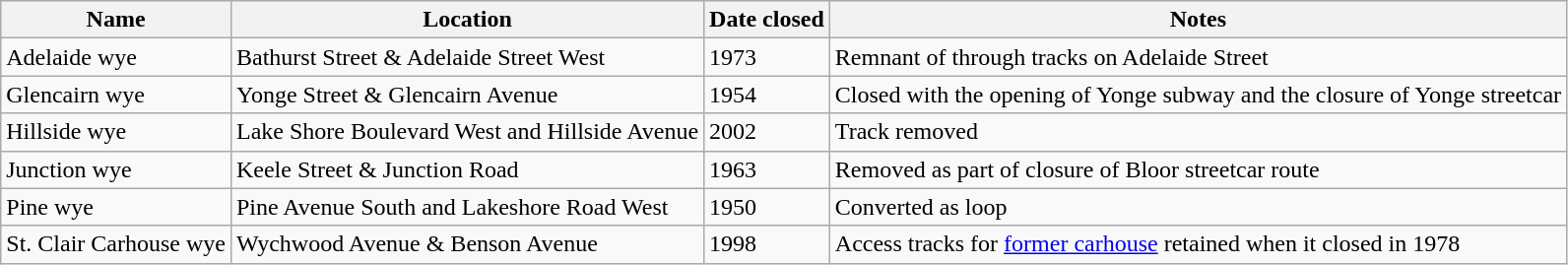<table class=wikitable>
<tr>
<th>Name</th>
<th>Location</th>
<th>Date closed</th>
<th>Notes</th>
</tr>
<tr>
<td>Adelaide wye</td>
<td>Bathurst Street & Adelaide Street West</td>
<td>1973</td>
<td>Remnant of through tracks on Adelaide Street</td>
</tr>
<tr>
<td>Glencairn wye</td>
<td>Yonge Street & Glencairn Avenue</td>
<td>1954</td>
<td>Closed with the opening of Yonge subway and the closure of Yonge streetcar</td>
</tr>
<tr>
<td>Hillside wye</td>
<td>Lake Shore Boulevard West and Hillside Avenue</td>
<td>2002</td>
<td>Track removed</td>
</tr>
<tr>
<td>Junction wye</td>
<td>Keele Street & Junction Road</td>
<td>1963</td>
<td>Removed as part of closure of Bloor streetcar route</td>
</tr>
<tr>
<td>Pine wye</td>
<td>Pine Avenue South and Lakeshore Road West</td>
<td>1950</td>
<td>Converted as loop</td>
</tr>
<tr>
<td>St. Clair Carhouse wye</td>
<td>Wychwood Avenue & Benson Avenue</td>
<td>1998</td>
<td>Access tracks for <a href='#'>former carhouse</a> retained when it closed in 1978</td>
</tr>
</table>
